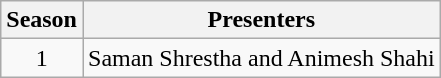<table class="wikitable">
<tr>
<th>Season</th>
<th colspan="2">Presenters</th>
</tr>
<tr>
<td style="text-align:center;">1</td>
<td>Saman Shrestha and Animesh Shahi</td>
</tr>
</table>
